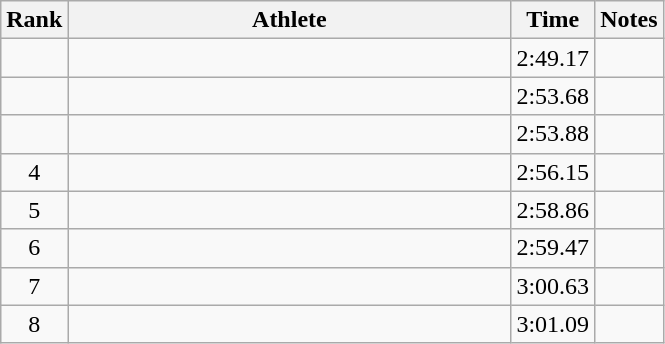<table class=wikitable>
<tr>
<th>Rank</th>
<th style=width:18em>Athlete</th>
<th>Time</th>
<th>Notes</th>
</tr>
<tr align=center>
<td></td>
<td align=left></td>
<td>2:49.17</td>
<td></td>
</tr>
<tr align=center>
<td></td>
<td align=left></td>
<td>2:53.68</td>
<td></td>
</tr>
<tr align=center>
<td></td>
<td align=left></td>
<td>2:53.88</td>
<td></td>
</tr>
<tr align=center>
<td>4</td>
<td align=left></td>
<td>2:56.15</td>
<td></td>
</tr>
<tr align=center>
<td>5</td>
<td align=left></td>
<td>2:58.86</td>
<td></td>
</tr>
<tr align=center>
<td>6</td>
<td align=left></td>
<td>2:59.47</td>
<td></td>
</tr>
<tr align=center>
<td>7</td>
<td align=left></td>
<td>3:00.63</td>
<td></td>
</tr>
<tr align=center>
<td>8</td>
<td align=left></td>
<td>3:01.09</td>
<td></td>
</tr>
</table>
